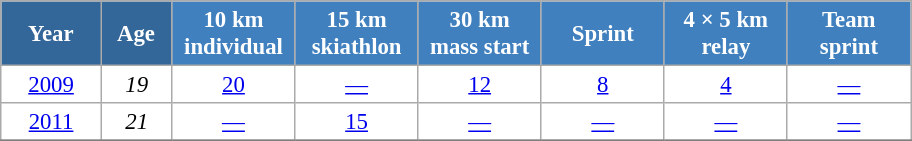<table class="wikitable" style="font-size:95%; text-align:center; border:grey solid 1px; border-collapse:collapse; background:#ffffff;">
<tr>
<th style="background-color:#369; color:white; width:60px;"> Year </th>
<th style="background-color:#369; color:white; width:40px;"> Age </th>
<th style="background-color:#4180be; color:white; width:75px;"> 10 km <br> individual </th>
<th style="background-color:#4180be; color:white; width:75px;"> 15 km <br> skiathlon </th>
<th style="background-color:#4180be; color:white; width:75px;"> 30 km <br> mass start </th>
<th style="background-color:#4180be; color:white; width:75px;"> Sprint </th>
<th style="background-color:#4180be; color:white; width:75px;"> 4 × 5 km <br> relay </th>
<th style="background-color:#4180be; color:white; width:75px;"> Team <br> sprint </th>
</tr>
<tr>
<td><a href='#'>2009</a></td>
<td><em>19</em></td>
<td><a href='#'>20</a></td>
<td><a href='#'>—</a></td>
<td><a href='#'>12</a></td>
<td><a href='#'>8</a></td>
<td><a href='#'>4</a></td>
<td><a href='#'>—</a></td>
</tr>
<tr>
<td><a href='#'>2011</a></td>
<td><em>21</em></td>
<td><a href='#'>—</a></td>
<td><a href='#'>15</a></td>
<td><a href='#'>—</a></td>
<td><a href='#'>—</a></td>
<td><a href='#'>—</a></td>
<td><a href='#'>—</a></td>
</tr>
<tr>
</tr>
</table>
